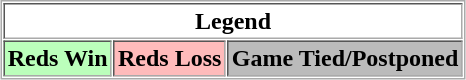<table align="center" border="1" cellpadding="2" cellspacing="1" style="border:1px solid #aaa">
<tr>
<th colspan="3">Legend</th>
</tr>
<tr>
<th bgcolor="bbffbb">Reds Win</th>
<th bgcolor="ffbbbb">Reds Loss</th>
<th bgcolor="bbbbbb">Game Tied/Postponed</th>
</tr>
</table>
